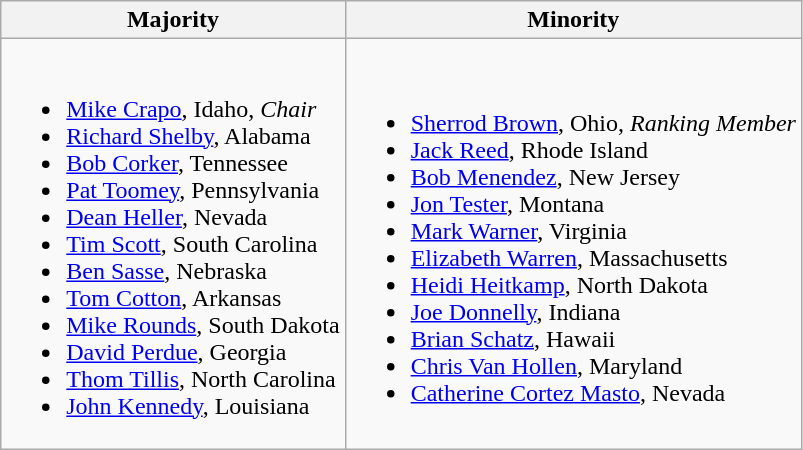<table class=wikitable>
<tr>
<th>Majority</th>
<th>Minority</th>
</tr>
<tr>
<td><br><ul><li><a href='#'>Mike Crapo</a>, Idaho, <em>Chair</em></li><li><a href='#'>Richard Shelby</a>, Alabama</li><li><a href='#'>Bob Corker</a>, Tennessee</li><li><a href='#'>Pat Toomey</a>, Pennsylvania</li><li><a href='#'>Dean Heller</a>, Nevada</li><li><a href='#'>Tim Scott</a>, South Carolina</li><li><a href='#'>Ben Sasse</a>, Nebraska</li><li><a href='#'>Tom Cotton</a>, Arkansas</li><li><a href='#'>Mike Rounds</a>, South Dakota</li><li><a href='#'>David Perdue</a>, Georgia</li><li><a href='#'>Thom Tillis</a>, North Carolina</li><li><a href='#'>John Kennedy</a>, Louisiana</li></ul></td>
<td><br><ul><li><a href='#'>Sherrod Brown</a>, Ohio, <em>Ranking Member</em></li><li><a href='#'>Jack Reed</a>, Rhode Island</li><li><a href='#'>Bob Menendez</a>, New Jersey</li><li><a href='#'>Jon Tester</a>, Montana</li><li><a href='#'>Mark Warner</a>, Virginia</li><li><a href='#'>Elizabeth Warren</a>, Massachusetts</li><li><a href='#'>Heidi Heitkamp</a>, North Dakota</li><li><a href='#'>Joe Donnelly</a>, Indiana</li><li><a href='#'>Brian Schatz</a>, Hawaii</li><li><a href='#'>Chris Van Hollen</a>, Maryland</li><li><a href='#'>Catherine Cortez Masto</a>, Nevada</li></ul></td>
</tr>
</table>
